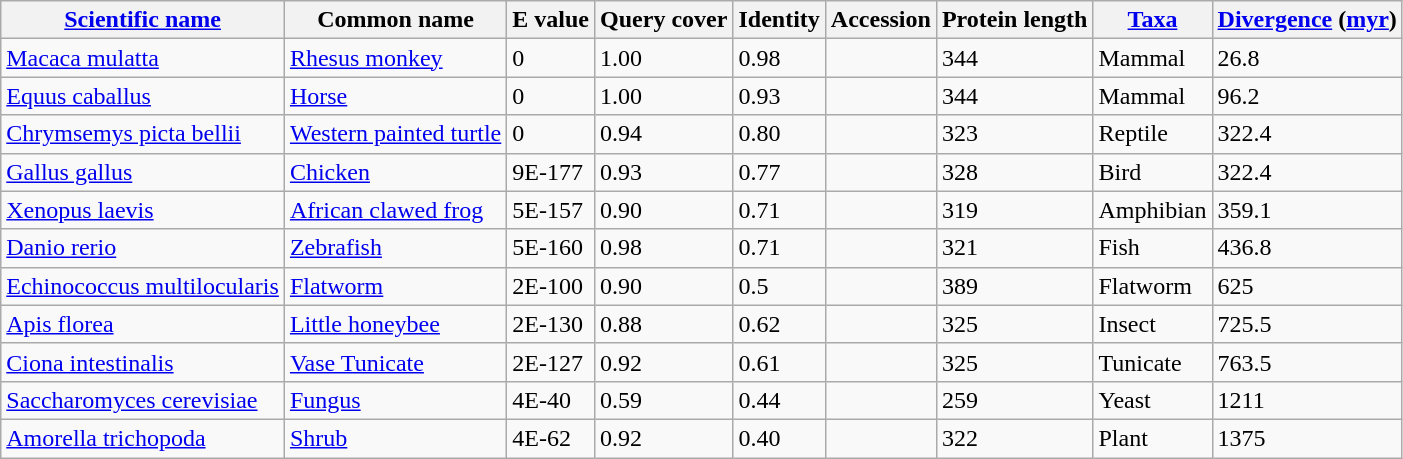<table class="wikitable sortable">
<tr>
<th><a href='#'>Scientific name</a></th>
<th>Common name</th>
<th>E value</th>
<th>Query cover</th>
<th>Identity</th>
<th>Accession</th>
<th>Protein length</th>
<th><a href='#'>Taxa</a></th>
<th><a href='#'>Divergence</a> (<a href='#'>myr</a>)</th>
</tr>
<tr>
<td><a href='#'>Macaca mulatta</a></td>
<td><a href='#'>Rhesus monkey</a></td>
<td>0</td>
<td>1.00</td>
<td>0.98</td>
<td></td>
<td>344</td>
<td>Mammal</td>
<td>26.8</td>
</tr>
<tr>
<td><a href='#'>Equus caballus</a></td>
<td><a href='#'>Horse</a></td>
<td>0</td>
<td>1.00</td>
<td>0.93</td>
<td></td>
<td>344</td>
<td>Mammal</td>
<td>96.2</td>
</tr>
<tr>
<td><a href='#'>Chrymsemys picta bellii</a></td>
<td><a href='#'>Western painted turtle</a></td>
<td>0</td>
<td>0.94</td>
<td>0.80</td>
<td></td>
<td>323</td>
<td>Reptile</td>
<td>322.4</td>
</tr>
<tr>
<td><a href='#'>Gallus gallus</a></td>
<td><a href='#'>Chicken</a></td>
<td>9E-177</td>
<td>0.93</td>
<td>0.77</td>
<td></td>
<td>328</td>
<td>Bird</td>
<td>322.4</td>
</tr>
<tr>
<td><a href='#'>Xenopus laevis</a></td>
<td><a href='#'>African clawed frog</a></td>
<td>5E-157</td>
<td>0.90</td>
<td>0.71</td>
<td></td>
<td>319</td>
<td>Amphibian</td>
<td>359.1</td>
</tr>
<tr>
<td><a href='#'>Danio rerio</a></td>
<td><a href='#'>Zebrafish</a></td>
<td>5E-160</td>
<td>0.98</td>
<td>0.71</td>
<td></td>
<td>321</td>
<td>Fish</td>
<td>436.8</td>
</tr>
<tr>
<td><a href='#'>Echinococcus multilocularis</a></td>
<td><a href='#'>Flatworm</a></td>
<td>2E-100</td>
<td>0.90</td>
<td>0.5</td>
<td></td>
<td>389</td>
<td>Flatworm</td>
<td>625</td>
</tr>
<tr>
<td><a href='#'>Apis florea</a></td>
<td><a href='#'>Little honeybee</a></td>
<td>2E-130</td>
<td>0.88</td>
<td>0.62</td>
<td></td>
<td>325</td>
<td>Insect</td>
<td>725.5</td>
</tr>
<tr>
<td><a href='#'>Ciona intestinalis</a></td>
<td><a href='#'>Vase Tunicate</a></td>
<td>2E-127</td>
<td>0.92</td>
<td>0.61</td>
<td></td>
<td>325</td>
<td>Tunicate</td>
<td>763.5</td>
</tr>
<tr>
<td><a href='#'>Saccharomyces cerevisiae</a></td>
<td><a href='#'>Fungus</a></td>
<td>4E-40</td>
<td>0.59</td>
<td>0.44</td>
<td></td>
<td>259</td>
<td>Yeast</td>
<td>1211</td>
</tr>
<tr>
<td><a href='#'>Amorella trichopoda</a></td>
<td><a href='#'>Shrub</a></td>
<td>4E-62</td>
<td>0.92</td>
<td>0.40</td>
<td></td>
<td>322</td>
<td>Plant</td>
<td>1375</td>
</tr>
</table>
